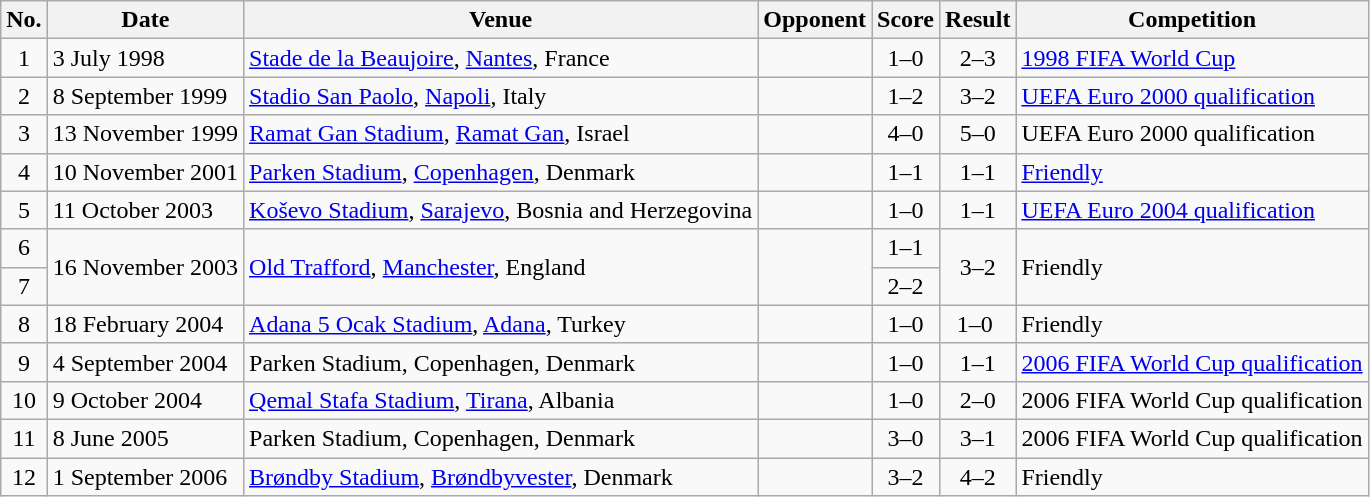<table class="wikitable sortable">
<tr>
<th scope="col">No.</th>
<th scope="col">Date</th>
<th scope="col">Venue</th>
<th scope="col">Opponent</th>
<th scope="col">Score</th>
<th scope="col">Result</th>
<th scope="col">Competition</th>
</tr>
<tr>
<td align="center">1</td>
<td>3 July 1998</td>
<td><a href='#'>Stade de la Beaujoire</a>, <a href='#'>Nantes</a>, France</td>
<td></td>
<td align="center">1–0</td>
<td align="center">2–3</td>
<td><a href='#'>1998 FIFA World Cup</a></td>
</tr>
<tr>
<td align="center">2</td>
<td>8 September 1999</td>
<td><a href='#'>Stadio San Paolo</a>, <a href='#'>Napoli</a>, Italy</td>
<td></td>
<td align="center">1–2</td>
<td align="center">3–2</td>
<td><a href='#'>UEFA Euro 2000 qualification</a></td>
</tr>
<tr>
<td align="center">3</td>
<td>13 November 1999</td>
<td><a href='#'>Ramat Gan Stadium</a>, <a href='#'>Ramat Gan</a>, Israel</td>
<td></td>
<td align="center">4–0</td>
<td align="center">5–0</td>
<td>UEFA Euro 2000 qualification</td>
</tr>
<tr>
<td align="center">4</td>
<td>10 November 2001</td>
<td><a href='#'>Parken Stadium</a>, <a href='#'>Copenhagen</a>, Denmark</td>
<td></td>
<td align="center">1–1</td>
<td align="center">1–1</td>
<td><a href='#'>Friendly</a></td>
</tr>
<tr>
<td align="center">5</td>
<td>11 October 2003</td>
<td><a href='#'>Koševo Stadium</a>, <a href='#'>Sarajevo</a>, Bosnia and Herzegovina</td>
<td></td>
<td align="center">1–0</td>
<td align="center">1–1</td>
<td><a href='#'>UEFA Euro 2004 qualification</a></td>
</tr>
<tr>
<td align="center">6</td>
<td rowspan="2">16 November 2003</td>
<td rowspan="2"><a href='#'>Old Trafford</a>, <a href='#'>Manchester</a>, England</td>
<td rowspan="2"></td>
<td align="center">1–1</td>
<td rowspan="2" align="center">3–2</td>
<td rowspan="2">Friendly</td>
</tr>
<tr>
<td align="center">7</td>
<td align="center">2–2</td>
</tr>
<tr>
<td align="center">8</td>
<td>18 February 2004</td>
<td><a href='#'>Adana 5 Ocak Stadium</a>, <a href='#'>Adana</a>, Turkey</td>
<td></td>
<td align="center">1–0</td>
<td align="center">1–0 </td>
<td>Friendly</td>
</tr>
<tr>
<td align="center">9</td>
<td>4 September 2004</td>
<td>Parken Stadium, Copenhagen, Denmark</td>
<td></td>
<td align="center">1–0</td>
<td align="center">1–1</td>
<td><a href='#'>2006 FIFA World Cup qualification</a></td>
</tr>
<tr>
<td align="center">10</td>
<td>9 October 2004</td>
<td><a href='#'>Qemal Stafa Stadium</a>, <a href='#'>Tirana</a>, Albania</td>
<td></td>
<td align="center">1–0</td>
<td align="center">2–0</td>
<td>2006 FIFA World Cup qualification</td>
</tr>
<tr>
<td align="center">11</td>
<td>8 June 2005</td>
<td>Parken Stadium, Copenhagen, Denmark</td>
<td></td>
<td align="center">3–0</td>
<td align="center">3–1</td>
<td>2006 FIFA World Cup qualification</td>
</tr>
<tr>
<td align="center">12</td>
<td>1 September 2006</td>
<td><a href='#'>Brøndby Stadium</a>, <a href='#'>Brøndbyvester</a>, Denmark</td>
<td></td>
<td align="center">3–2</td>
<td align="center">4–2</td>
<td>Friendly</td>
</tr>
</table>
